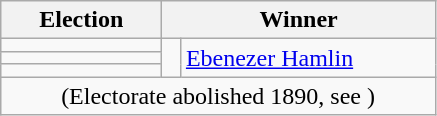<table class=wikitable>
<tr>
<th width=100>Election</th>
<th width=175 colspan=2>Winner</th>
</tr>
<tr>
<td></td>
<td width=5 rowspan=3 bgcolor=></td>
<td rowspan=3><a href='#'>Ebenezer Hamlin</a></td>
</tr>
<tr>
<td></td>
</tr>
<tr>
<td></td>
</tr>
<tr>
<td colspan=3 align=center><span>(Electorate abolished 1890, see )</span></td>
</tr>
</table>
